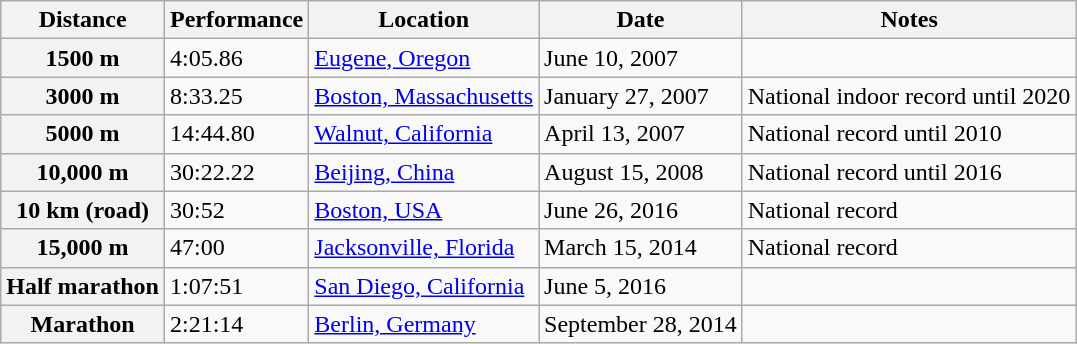<table class="wikitable">
<tr>
<th>Distance</th>
<th>Performance</th>
<th>Location</th>
<th>Date</th>
<th>Notes</th>
</tr>
<tr>
<th>1500 m</th>
<td>4:05.86</td>
<td><a href='#'>Eugene, Oregon</a></td>
<td>June 10, 2007</td>
<td></td>
</tr>
<tr>
<th>3000 m</th>
<td>8:33.25</td>
<td><a href='#'>Boston, Massachusetts</a></td>
<td>January 27, 2007</td>
<td>National indoor record until 2020</td>
</tr>
<tr>
<th>5000 m</th>
<td>14:44.80</td>
<td><a href='#'>Walnut, California</a></td>
<td>April 13, 2007</td>
<td>National record until 2010</td>
</tr>
<tr>
<th>10,000 m</th>
<td>30:22.22</td>
<td><a href='#'>Beijing, China</a></td>
<td>August 15, 2008</td>
<td>National record until 2016</td>
</tr>
<tr>
<th>10 km (road)</th>
<td>30:52</td>
<td><a href='#'>Boston, USA</a></td>
<td>June 26, 2016</td>
<td>National record</td>
</tr>
<tr>
<th>15,000 m</th>
<td>47:00</td>
<td><a href='#'>Jacksonville, Florida</a></td>
<td>March 15, 2014</td>
<td>National record</td>
</tr>
<tr>
<th>Half marathon</th>
<td>1:07:51</td>
<td><a href='#'>San Diego, California</a></td>
<td>June 5, 2016</td>
<td></td>
</tr>
<tr>
<th>Marathon</th>
<td>2:21:14</td>
<td><a href='#'>Berlin, Germany</a></td>
<td>September 28, 2014</td>
</tr>
</table>
